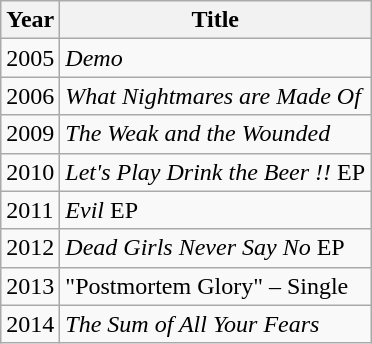<table class="wikitable">
<tr>
<th>Year</th>
<th>Title</th>
</tr>
<tr>
<td>2005</td>
<td><em>Demo</em></td>
</tr>
<tr>
<td>2006</td>
<td><em>What Nightmares are Made Of</em></td>
</tr>
<tr>
<td>2009</td>
<td><em>The Weak and the Wounded</em></td>
</tr>
<tr>
<td>2010</td>
<td><em>Let's Play Drink the Beer !!</em> EP</td>
</tr>
<tr>
<td>2011</td>
<td><em>Evil</em> EP</td>
</tr>
<tr>
<td>2012</td>
<td><em>Dead Girls Never Say No</em> EP</td>
</tr>
<tr>
<td>2013</td>
<td>"Postmortem Glory" – Single</td>
</tr>
<tr>
<td>2014</td>
<td><em>The Sum of All Your Fears</em></td>
</tr>
</table>
